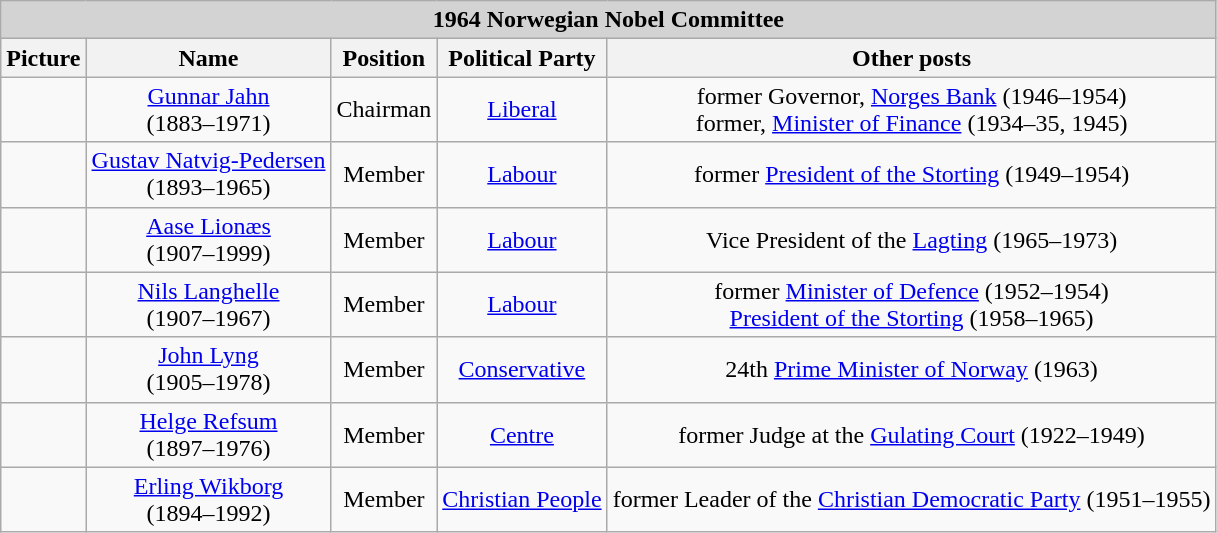<table class="wikitable sortable">
<tr>
<td style="background:lightgrey;white-space:nowrap" colspan="6" align="center"><strong>1964 Norwegian Nobel Committee</strong></td>
</tr>
<tr>
<th>Picture</th>
<th>Name</th>
<th>Position</th>
<th>Political Party</th>
<th>Other posts</th>
</tr>
<tr>
<td></td>
<td align="center"><a href='#'>Gunnar Jahn</a> <br>(1883–1971)</td>
<td align="center">Chairman</td>
<td align="center"><a href='#'>Liberal</a></td>
<td align="center">former Governor, <a href='#'>Norges Bank</a> (1946–1954)<br>former, <a href='#'>Minister of Finance</a> (1934–35, 1945)</td>
</tr>
<tr>
<td></td>
<td align="center"><a href='#'>Gustav Natvig-Pedersen</a> <br>(1893–1965)</td>
<td align="center">Member</td>
<td align="center"><a href='#'>Labour</a></td>
<td align="center">former <a href='#'>President of the Storting</a> (1949–1954)</td>
</tr>
<tr>
<td></td>
<td align="center"><a href='#'>Aase Lionæs</a> <br>(1907–1999)</td>
<td align="center">Member</td>
<td align="center"><a href='#'>Labour</a></td>
<td align="center">Vice President of the <a href='#'>Lagting</a> (1965–1973)</td>
</tr>
<tr>
<td></td>
<td align="center"><a href='#'>Nils Langhelle</a> <br>(1907–1967)</td>
<td align="center">Member</td>
<td align="center"><a href='#'>Labour</a></td>
<td align="center">former <a href='#'>Minister of Defence</a> (1952–1954)<br><a href='#'>President of the Storting</a> (1958–1965)</td>
</tr>
<tr>
<td></td>
<td align="center"><a href='#'>John Lyng</a> <br>(1905–1978)</td>
<td align="center">Member</td>
<td align="center"><a href='#'>Conservative</a></td>
<td align="center">24th <a href='#'>Prime Minister of Norway</a> (1963)</td>
</tr>
<tr>
<td></td>
<td align="center"><a href='#'>Helge Refsum</a> <br>(1897–1976)</td>
<td align="center">Member</td>
<td align="center"><a href='#'>Centre</a></td>
<td align="center">former Judge at the <a href='#'>Gulating Court</a> (1922–1949)</td>
</tr>
<tr>
<td></td>
<td align="center"><a href='#'>Erling Wikborg</a> <br>(1894–1992)</td>
<td align="center">Member</td>
<td align="center"><a href='#'>Christian People</a></td>
<td align="center">former Leader of the <a href='#'>Christian Democratic Party</a> (1951–1955)</td>
</tr>
</table>
